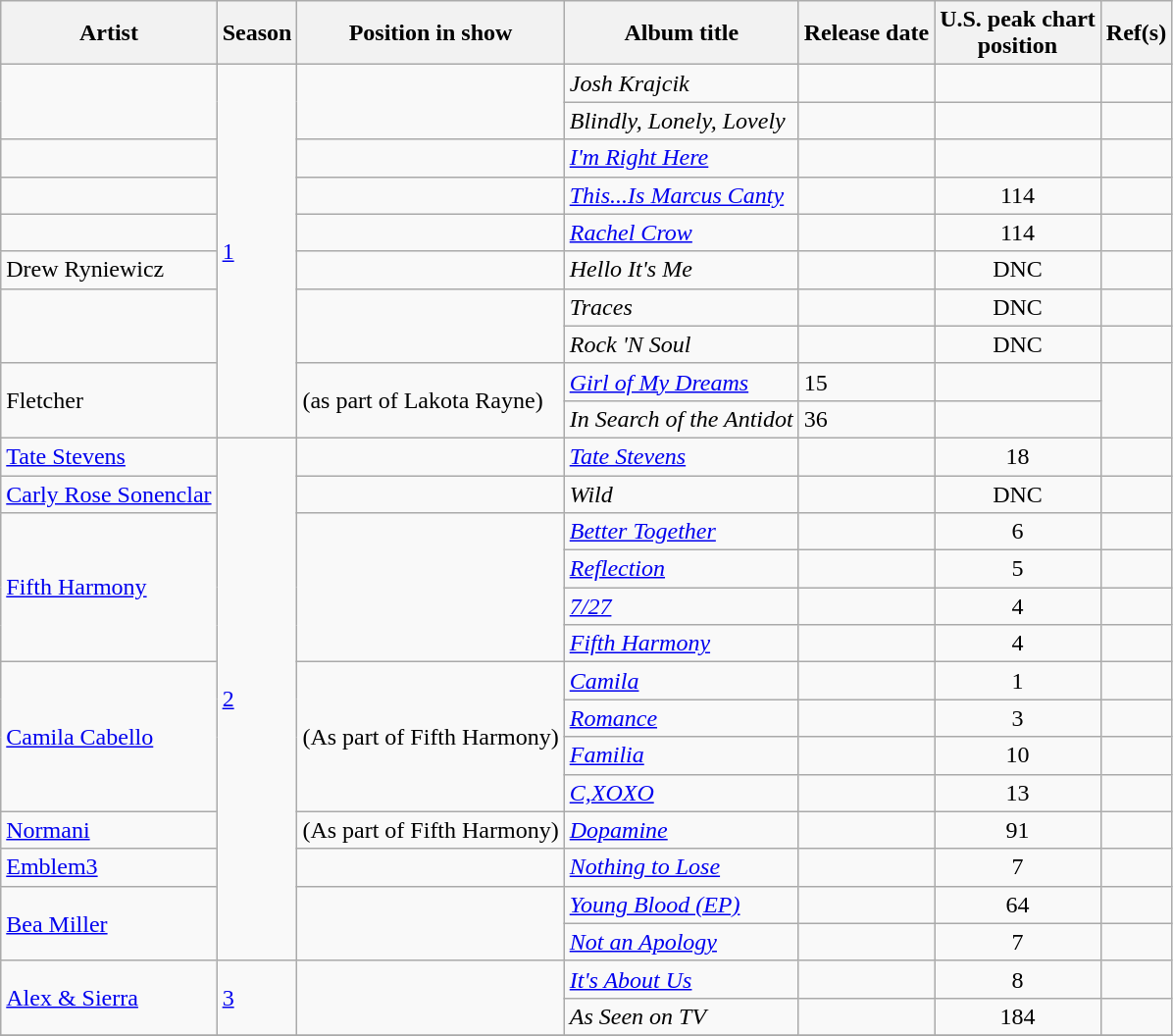<table class="wikitable sortable">
<tr>
<th>Artist</th>
<th>Season</th>
<th>Position in show</th>
<th>Album title</th>
<th>Release date</th>
<th>U.S. peak chart<br>position</th>
<th class="unsortable">Ref(s)</th>
</tr>
<tr>
<td rowspan=2></td>
<td rowspan=10><a href='#'>1</a></td>
<td rowspan=2></td>
<td><em>Josh Krajcik</em></td>
<td></td>
<td style="text-align:center;"></td>
<td></td>
</tr>
<tr>
<td><em>Blindly, Lonely, Lovely</em></td>
<td></td>
<td style="text-align:center;"></td>
<td></td>
</tr>
<tr>
<td></td>
<td></td>
<td><em><a href='#'>I'm Right Here</a></em></td>
<td></td>
<td style="text-align:center;"></td>
<td></td>
</tr>
<tr>
<td></td>
<td></td>
<td><em><a href='#'>This...Is Marcus Canty</a></em></td>
<td></td>
<td style="text-align:center;">114</td>
<td></td>
</tr>
<tr>
<td></td>
<td></td>
<td><em><a href='#'>Rachel Crow</a></em></td>
<td></td>
<td style="text-align:center;">114</td>
<td></td>
</tr>
<tr>
<td>Drew Ryniewicz</td>
<td></td>
<td><em>Hello It's Me</em></td>
<td></td>
<td style="text-align:center;">DNC</td>
<td></td>
</tr>
<tr>
<td rowspan=2></td>
<td rowspan=2></td>
<td><em>Traces</em></td>
<td></td>
<td style="text-align:center;">DNC</td>
<td></td>
</tr>
<tr>
<td><em>Rock 'N Soul</em></td>
<td></td>
<td style="text-align:center;">DNC</td>
<td></td>
</tr>
<tr>
<td rowspan=2>Fletcher</td>
<td rowspan="2"> (as part of Lakota Rayne)</td>
<td><em><a href='#'>Girl of My Dreams</a></em></td>
<td>15</td>
<td></td>
</tr>
<tr>
<td><em>In Search of the Antidot</em></td>
<td>36</td>
<td></td>
</tr>
<tr>
<td><a href='#'>Tate Stevens</a></td>
<td rowspan=14><a href='#'>2</a></td>
<td></td>
<td><em><a href='#'>Tate Stevens</a></em></td>
<td></td>
<td style="text-align:center;">18</td>
<td></td>
</tr>
<tr>
<td><a href='#'>Carly Rose Sonenclar</a></td>
<td></td>
<td><em>Wild</em></td>
<td></td>
<td style="text-align:center;">DNC</td>
<td></td>
</tr>
<tr>
<td rowspan=4><a href='#'>Fifth Harmony</a></td>
<td rowspan=4></td>
<td><em><a href='#'>Better Together</a></em></td>
<td></td>
<td style="text-align:center;">6</td>
<td></td>
</tr>
<tr>
<td><em><a href='#'>Reflection</a></em></td>
<td></td>
<td style="text-align:center;">5</td>
<td></td>
</tr>
<tr>
<td><em><a href='#'>7/27</a></em></td>
<td></td>
<td style="text-align:center;">4</td>
<td></td>
</tr>
<tr>
<td><em><a href='#'>Fifth Harmony</a></em></td>
<td></td>
<td style="text-align:center;">4</td>
<td></td>
</tr>
<tr>
<td rowspan="4"><a href='#'>Camila Cabello</a></td>
<td rowspan="4"> (As part of Fifth Harmony)</td>
<td><em><a href='#'>Camila</a></em></td>
<td></td>
<td style="text-align:center;">1</td>
<td></td>
</tr>
<tr>
<td><em><a href='#'>Romance</a></em></td>
<td></td>
<td style="text-align:center;">3</td>
<td></td>
</tr>
<tr>
<td><em><a href='#'>Familia</a></em></td>
<td></td>
<td style="text-align:center;">10</td>
<td></td>
</tr>
<tr>
<td><em><a href='#'>C,XOXO</a></em></td>
<td></td>
<td style="text-align:center;">13</td>
<td></td>
</tr>
<tr>
<td><a href='#'>Normani</a></td>
<td> (As part of Fifth Harmony)</td>
<td><em><a href='#'>Dopamine</a></em></td>
<td></td>
<td style="text-align:center;">91</td>
<td></td>
</tr>
<tr>
<td><a href='#'>Emblem3</a></td>
<td></td>
<td><em><a href='#'>Nothing to Lose</a></em></td>
<td></td>
<td style="text-align:center;">7</td>
<td></td>
</tr>
<tr>
<td rowspan="2"><a href='#'>Bea Miller</a></td>
<td rowspan="2"></td>
<td><em> <a href='#'>Young Blood (EP)</a></em></td>
<td></td>
<td style="text-align:center;">64</td>
<td></td>
</tr>
<tr>
<td><em><a href='#'>Not an Apology</a></em></td>
<td></td>
<td style="text-align:center;">7</td>
<td></td>
</tr>
<tr>
<td rowspan=2><a href='#'>Alex & Sierra</a></td>
<td rowspan=2><a href='#'>3</a></td>
<td rowspan=2></td>
<td><em><a href='#'>It's About Us</a></em></td>
<td></td>
<td style="text-align:center;">8</td>
<td></td>
</tr>
<tr>
<td><em>As Seen on TV</em></td>
<td></td>
<td style="text-align:center;">184</td>
<td></td>
</tr>
<tr>
</tr>
</table>
